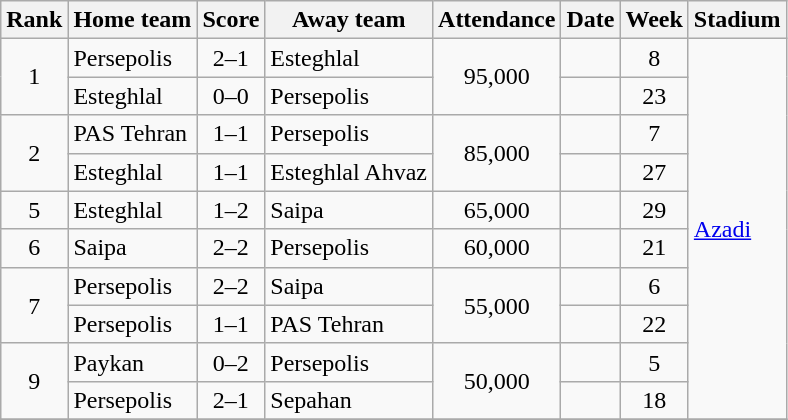<table class="wikitable sortable">
<tr>
<th>Rank</th>
<th>Home team</th>
<th>Score</th>
<th>Away team</th>
<th>Attendance</th>
<th>Date</th>
<th>Week</th>
<th>Stadium</th>
</tr>
<tr>
<td rowspan="2" align="center">1</td>
<td>Persepolis</td>
<td align=center>2–1</td>
<td>Esteghlal</td>
<td rowspan="2" align="center">95,000</td>
<td></td>
<td align=center>8</td>
<td rowspan="10"><a href='#'>Azadi</a></td>
</tr>
<tr>
<td>Esteghlal</td>
<td align=center>0–0</td>
<td>Persepolis</td>
<td></td>
<td align=center>23</td>
</tr>
<tr>
<td rowspan="2" align="center">2</td>
<td>PAS Tehran</td>
<td align=center>1–1</td>
<td>Persepolis</td>
<td rowspan="2" align="center">85,000</td>
<td></td>
<td align=center>7</td>
</tr>
<tr>
<td>Esteghlal</td>
<td align=center>1–1</td>
<td>Esteghlal Ahvaz</td>
<td></td>
<td align=center>27</td>
</tr>
<tr>
<td align=center>5</td>
<td>Esteghlal</td>
<td align=center>1–2</td>
<td>Saipa</td>
<td align=center>65,000</td>
<td></td>
<td align=center>29</td>
</tr>
<tr>
<td align=center>6</td>
<td>Saipa</td>
<td align=center>2–2</td>
<td>Persepolis</td>
<td align=center>60,000</td>
<td></td>
<td align=center>21</td>
</tr>
<tr>
<td rowspan="2" align="center">7</td>
<td>Persepolis</td>
<td align=center>2–2</td>
<td>Saipa</td>
<td rowspan="2" align="center">55,000</td>
<td></td>
<td align=center>6</td>
</tr>
<tr>
<td>Persepolis</td>
<td align=center>1–1</td>
<td>PAS Tehran</td>
<td></td>
<td align=center>22</td>
</tr>
<tr>
<td rowspan="2" align="center">9</td>
<td>Paykan</td>
<td align=center>0–2</td>
<td>Persepolis</td>
<td rowspan="2" align="center">50,000</td>
<td></td>
<td align=center>5</td>
</tr>
<tr>
<td>Persepolis</td>
<td align=center>2–1</td>
<td>Sepahan</td>
<td></td>
<td align=center>18</td>
</tr>
<tr>
</tr>
</table>
